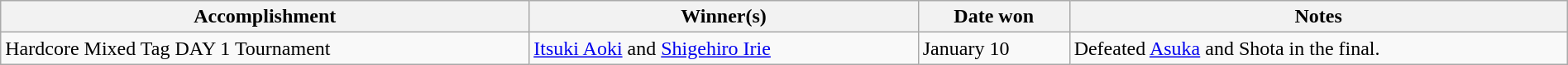<table class="wikitable" style="width:100%;">
<tr>
<th>Accomplishment</th>
<th>Winner(s)</th>
<th>Date won</th>
<th>Notes</th>
</tr>
<tr>
<td>Hardcore Mixed Tag DAY 1 Tournament</td>
<td><a href='#'>Itsuki Aoki</a> and <a href='#'>Shigehiro Irie</a></td>
<td>January 10</td>
<td>Defeated <a href='#'>Asuka</a> and Shota in the final.</td>
</tr>
</table>
